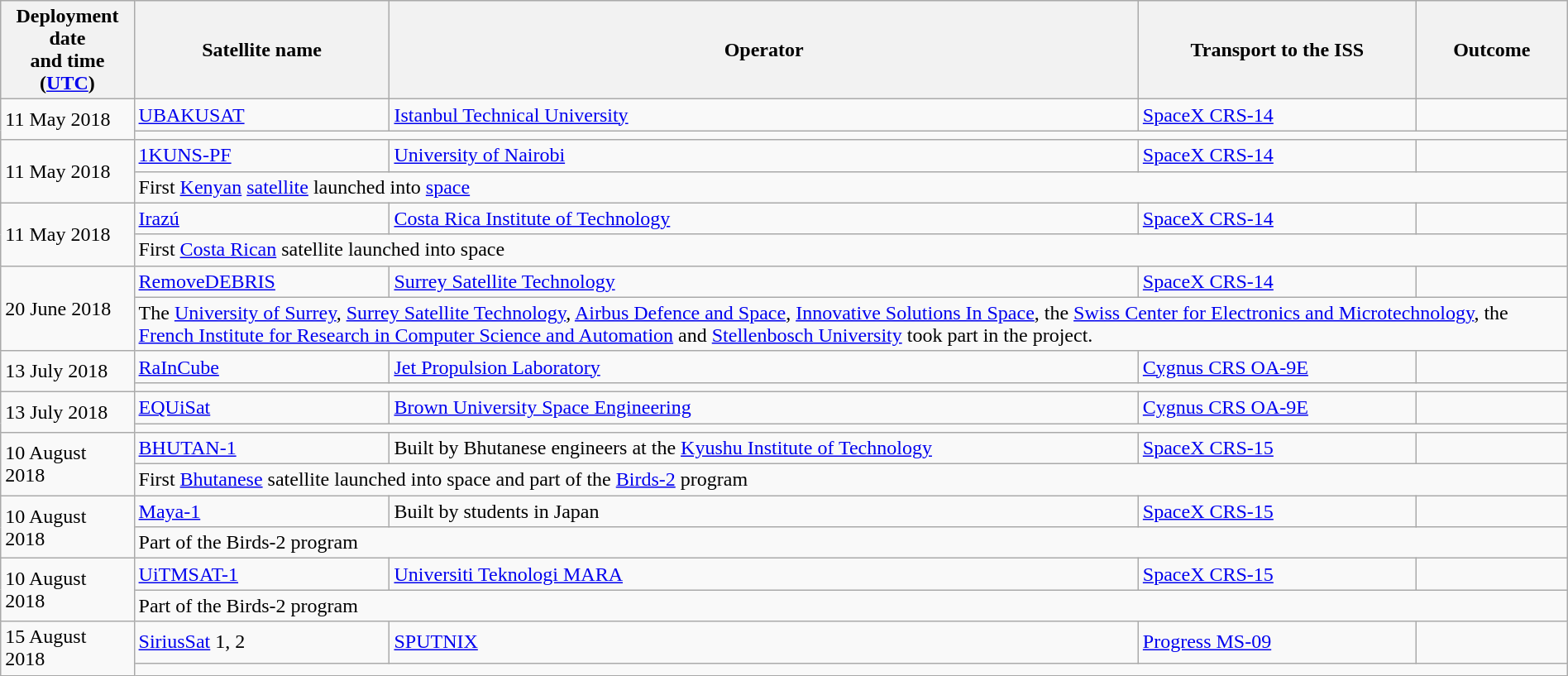<table class="wikitable" style="width: 100%;">
<tr>
<th scope="col">Deployment date<br>and time (<a href='#'>UTC</a>)</th>
<th scope="col">Satellite name</th>
<th scope="col">Operator</th>
<th scope="col">Transport to the ISS</th>
<th scope="col">Outcome</th>
</tr>
<tr>
<td rowspan=2>11 May 2018</td>
<td> <a href='#'>UBAKUSAT</a></td>
<td><a href='#'>Istanbul Technical University</a></td>
<td><a href='#'>SpaceX CRS-14</a></td>
<td></td>
</tr>
<tr>
<td colspan=4></td>
</tr>
<tr>
<td rowspan=2>11 May 2018</td>
<td> <a href='#'>1KUNS-PF</a></td>
<td><a href='#'>University of Nairobi</a></td>
<td><a href='#'>SpaceX CRS-14</a></td>
<td></td>
</tr>
<tr>
<td colspan=4>First <a href='#'>Kenyan</a> <a href='#'>satellite</a> launched into <a href='#'>space</a></td>
</tr>
<tr>
<td rowspan=2>11 May 2018</td>
<td> <a href='#'>Irazú</a></td>
<td><a href='#'>Costa Rica Institute of Technology</a></td>
<td><a href='#'>SpaceX CRS-14</a></td>
<td></td>
</tr>
<tr>
<td colspan=4>First <a href='#'>Costa Rican</a> satellite launched into space</td>
</tr>
<tr>
<td rowspan=2>20 June 2018</td>
<td> <a href='#'>RemoveDEBRIS</a></td>
<td><a href='#'>Surrey Satellite Technology</a></td>
<td><a href='#'>SpaceX CRS-14</a></td>
<td></td>
</tr>
<tr>
<td colspan=4>The <a href='#'>University of Surrey</a>, <a href='#'>Surrey Satellite Technology</a>, <a href='#'>Airbus Defence and Space</a>, <a href='#'>Innovative Solutions In Space</a>, the <a href='#'>Swiss Center for Electronics and Microtechnology</a>, the <a href='#'>French Institute for Research in Computer Science and Automation</a> and <a href='#'>Stellenbosch University</a> took part in the project.</td>
</tr>
<tr>
<td rowspan=2>13 July 2018</td>
<td> <a href='#'>RaInCube</a></td>
<td><a href='#'>Jet Propulsion Laboratory</a></td>
<td><a href='#'>Cygnus CRS OA-9E</a></td>
<td></td>
</tr>
<tr>
<td colspan=4></td>
</tr>
<tr>
<td rowspan=2>13 July 2018</td>
<td> <a href='#'>EQUiSat</a></td>
<td><a href='#'>Brown University Space Engineering</a></td>
<td><a href='#'>Cygnus CRS OA-9E</a></td>
<td></td>
</tr>
<tr>
<td colspan=4></td>
</tr>
<tr>
<td rowspan=2>10 August 2018</td>
<td> <a href='#'>BHUTAN-1</a></td>
<td>Built by Bhutanese engineers at the <a href='#'>Kyushu Institute of Technology</a></td>
<td><a href='#'>SpaceX CRS-15</a></td>
<td></td>
</tr>
<tr>
<td colspan=4>First <a href='#'>Bhutanese</a> satellite launched into space and part of the <a href='#'>Birds-2</a> program</td>
</tr>
<tr>
<td rowspan=2>10 August 2018</td>
<td> <a href='#'>Maya-1</a></td>
<td>Built by students in Japan</td>
<td><a href='#'>SpaceX CRS-15</a></td>
<td></td>
</tr>
<tr>
<td colspan=4>Part of the Birds-2 program</td>
</tr>
<tr>
<td rowspan=2>10 August 2018</td>
<td> <a href='#'>UiTMSAT-1</a></td>
<td><a href='#'>Universiti Teknologi MARA</a></td>
<td><a href='#'>SpaceX CRS-15</a></td>
<td></td>
</tr>
<tr>
<td colspan=4>Part of the Birds-2 program</td>
</tr>
<tr>
<td rowspan=2>15 August 2018</td>
<td> <a href='#'>SiriusSat</a> 1, 2</td>
<td><a href='#'>SPUTNIX</a></td>
<td><a href='#'>Progress MS-09</a></td>
<td></td>
</tr>
<tr>
<td colspan=4></td>
</tr>
</table>
